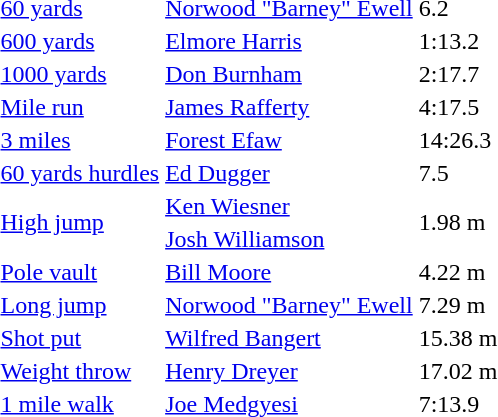<table>
<tr>
<td><a href='#'>60 yards</a></td>
<td><a href='#'>Norwood "Barney" Ewell</a></td>
<td>6.2</td>
<td></td>
<td></td>
<td></td>
<td></td>
</tr>
<tr>
<td><a href='#'>600 yards</a></td>
<td><a href='#'>Elmore Harris</a></td>
<td>1:13.2</td>
<td></td>
<td></td>
<td></td>
<td></td>
</tr>
<tr>
<td><a href='#'>1000 yards</a></td>
<td><a href='#'>Don Burnham</a></td>
<td>2:17.7</td>
<td></td>
<td></td>
<td></td>
<td></td>
</tr>
<tr>
<td><a href='#'>Mile run</a></td>
<td><a href='#'>James Rafferty</a></td>
<td>4:17.5</td>
<td></td>
<td></td>
<td></td>
<td></td>
</tr>
<tr>
<td><a href='#'>3 miles</a></td>
<td><a href='#'>Forest Efaw</a></td>
<td>14:26.3</td>
<td></td>
<td></td>
<td></td>
<td></td>
</tr>
<tr>
<td><a href='#'>60 yards hurdles</a></td>
<td><a href='#'>Ed Dugger</a></td>
<td>7.5</td>
<td></td>
<td></td>
<td></td>
<td></td>
</tr>
<tr>
<td rowspan=2><a href='#'>High jump</a></td>
<td><a href='#'>Ken Wiesner</a></td>
<td rowspan=2>1.98 m</td>
<td rowspan=2></td>
<td rowspan=2></td>
<td rowspan=2></td>
<td rowspan=2></td>
</tr>
<tr>
<td><a href='#'>Josh Williamson</a></td>
</tr>
<tr>
<td><a href='#'>Pole vault</a></td>
<td><a href='#'>Bill Moore</a></td>
<td>4.22 m</td>
<td></td>
<td></td>
<td></td>
<td></td>
</tr>
<tr>
<td><a href='#'>Long jump</a></td>
<td><a href='#'>Norwood "Barney" Ewell</a></td>
<td>7.29 m</td>
<td></td>
<td></td>
<td></td>
<td></td>
</tr>
<tr>
<td><a href='#'>Shot put</a></td>
<td><a href='#'>Wilfred Bangert</a></td>
<td>15.38 m</td>
<td></td>
<td></td>
<td></td>
<td></td>
</tr>
<tr>
<td><a href='#'>Weight throw</a></td>
<td><a href='#'>Henry Dreyer</a></td>
<td>17.02 m</td>
<td></td>
<td></td>
<td></td>
<td></td>
</tr>
<tr>
<td><a href='#'>1 mile walk</a></td>
<td><a href='#'>Joe Medgyesi</a></td>
<td>7:13.9</td>
<td></td>
<td></td>
<td></td>
<td></td>
</tr>
</table>
